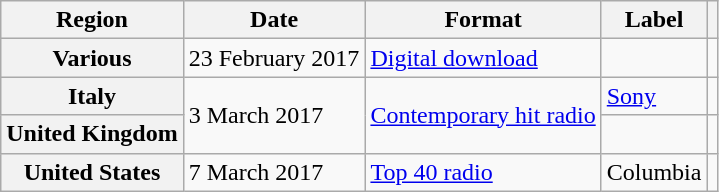<table class="wikitable plainrowheaders">
<tr>
<th scope="col">Region</th>
<th scope="col">Date</th>
<th scope="col">Format</th>
<th scope="col">Label</th>
<th scope="col"></th>
</tr>
<tr>
<th scope="row">Various</th>
<td>23 February 2017</td>
<td><a href='#'>Digital download</a></td>
<td></td>
<td></td>
</tr>
<tr>
<th scope="row">Italy</th>
<td rowspan="2">3 March 2017</td>
<td rowspan="2"><a href='#'>Contemporary hit radio</a></td>
<td><a href='#'>Sony</a></td>
<td></td>
</tr>
<tr>
<th scope="row">United Kingdom</th>
<td></td>
<td></td>
</tr>
<tr>
<th scope="row">United States</th>
<td>7 March 2017</td>
<td><a href='#'>Top 40 radio</a></td>
<td>Columbia</td>
<td></td>
</tr>
</table>
